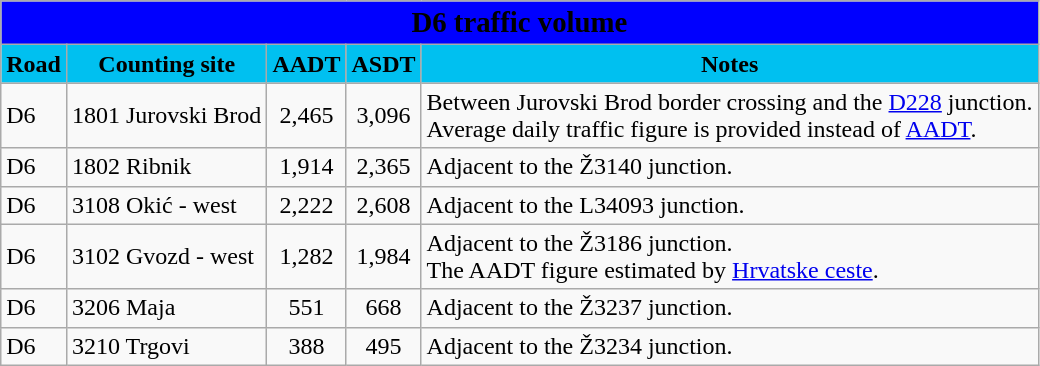<table class="wikitable">
<tr>
<td colspan=5 bgcolor=blue align=center style=margin-top:15><span><big><strong>D6 traffic volume</strong></big></span></td>
</tr>
<tr>
<td align=center bgcolor=00c0f0><strong>Road</strong></td>
<td align=center bgcolor=00c0f0><strong>Counting site</strong></td>
<td align=center bgcolor=00c0f0><strong>AADT</strong></td>
<td align=center bgcolor=00c0f0><strong>ASDT</strong></td>
<td align=center bgcolor=00c0f0><strong>Notes</strong></td>
</tr>
<tr>
<td> D6</td>
<td>1801 Jurovski Brod</td>
<td align=center>2,465</td>
<td align=center>3,096</td>
<td>Between Jurovski Brod border crossing and the <a href='#'>D228</a> junction.<br>Average daily traffic figure is provided instead of <a href='#'>AADT</a>.</td>
</tr>
<tr>
<td> D6</td>
<td>1802 Ribnik</td>
<td align=center>1,914</td>
<td align=center>2,365</td>
<td>Adjacent to the Ž3140 junction.</td>
</tr>
<tr>
<td> D6</td>
<td>3108 Okić - west</td>
<td align=center>2,222</td>
<td align=center>2,608</td>
<td>Adjacent to the L34093 junction.</td>
</tr>
<tr>
<td> D6</td>
<td>3102 Gvozd - west</td>
<td align=center>1,282</td>
<td align=center>1,984</td>
<td>Adjacent to the Ž3186 junction.<br>The AADT figure estimated by <a href='#'>Hrvatske ceste</a>.</td>
</tr>
<tr>
<td> D6</td>
<td>3206 Maja</td>
<td align=center>551</td>
<td align=center>668</td>
<td>Adjacent to the Ž3237 junction.</td>
</tr>
<tr>
<td> D6</td>
<td>3210 Trgovi</td>
<td align=center>388</td>
<td align=center>495</td>
<td>Adjacent to the Ž3234 junction.</td>
</tr>
</table>
